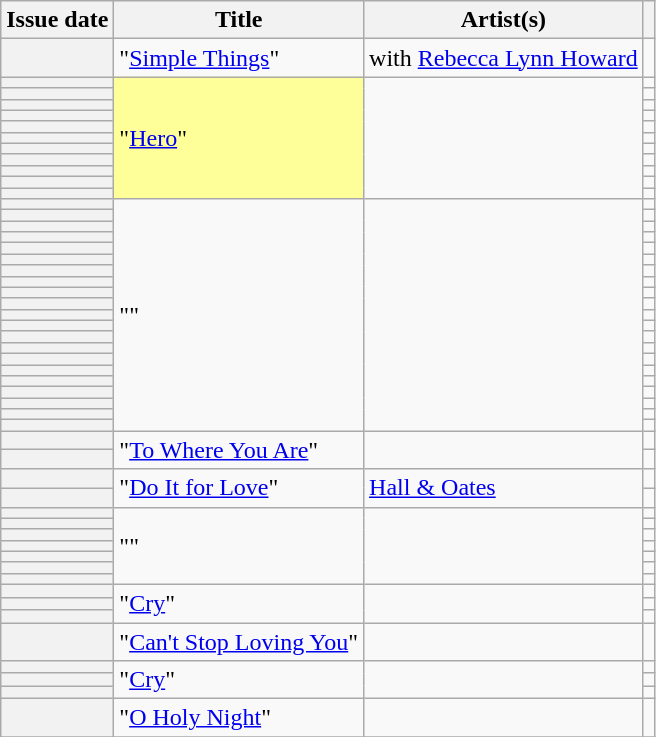<table class="wikitable sortable plainrowheaders">
<tr>
<th scope=col>Issue date</th>
<th scope=col>Title</th>
<th scope=col>Artist(s)</th>
<th scope=col class=unsortable></th>
</tr>
<tr>
<th scope=row></th>
<td rowspan="1">"<a href='#'>Simple Things</a>"</td>
<td rowspan="1"> with <a href='#'>Rebecca Lynn Howard</a></td>
<td align=center></td>
</tr>
<tr>
<th scope=row></th>
<td bgcolor=#FFFF99 rowspan="11">"<a href='#'>Hero</a>" </td>
<td rowspan="11"></td>
<td align=center></td>
</tr>
<tr>
<th scope=row></th>
<td align=center></td>
</tr>
<tr>
<th scope=row></th>
<td align=center></td>
</tr>
<tr>
<th scope=row></th>
<td align=center></td>
</tr>
<tr>
<th scope=row></th>
<td align=center></td>
</tr>
<tr>
<th scope=row></th>
<td align=center></td>
</tr>
<tr>
<th scope=row></th>
<td align=center></td>
</tr>
<tr>
<th scope=row></th>
<td align=center></td>
</tr>
<tr>
<th scope=row></th>
<td align=center></td>
</tr>
<tr>
<th scope=row></th>
<td align=center></td>
</tr>
<tr>
<th scope=row></th>
<td align=center></td>
</tr>
<tr>
<th scope=row></th>
<td rowspan="21">""</td>
<td rowspan="21"></td>
<td align=center></td>
</tr>
<tr>
<th scope=row></th>
<td align=center></td>
</tr>
<tr>
<th scope=row></th>
<td align=center></td>
</tr>
<tr>
<th scope=row></th>
<td align=center></td>
</tr>
<tr>
<th scope=row></th>
<td align=center></td>
</tr>
<tr>
<th scope=row></th>
<td align=center></td>
</tr>
<tr>
<th scope=row></th>
<td align=center></td>
</tr>
<tr>
<th scope=row></th>
<td align=center></td>
</tr>
<tr>
<th scope=row></th>
<td align=center></td>
</tr>
<tr>
<th scope=row></th>
<td align=center></td>
</tr>
<tr>
<th scope=row></th>
<td align=center></td>
</tr>
<tr>
<th scope=row></th>
<td align=center></td>
</tr>
<tr>
<th scope=row></th>
<td align=center></td>
</tr>
<tr>
<th scope=row></th>
<td align=center></td>
</tr>
<tr>
<th scope=row></th>
<td align=center></td>
</tr>
<tr>
<th scope=row></th>
<td align=center></td>
</tr>
<tr>
<th scope=row></th>
<td align=center></td>
</tr>
<tr>
<th scope=row></th>
<td align=center></td>
</tr>
<tr>
<th scope=row></th>
<td align=center></td>
</tr>
<tr>
<th scope=row></th>
<td align=center></td>
</tr>
<tr>
<th scope=row></th>
<td align=center></td>
</tr>
<tr>
<th scope=row></th>
<td rowspan="2">"<a href='#'>To Where You Are</a>"</td>
<td rowspan="2"></td>
<td align=center></td>
</tr>
<tr>
<th scope=row></th>
<td align=center></td>
</tr>
<tr>
<th scope=row></th>
<td rowspan="2">"<a href='#'>Do It for Love</a>"</td>
<td rowspan="2"><a href='#'>Hall & Oates</a></td>
<td align=center></td>
</tr>
<tr>
<th scope=row></th>
<td align=center></td>
</tr>
<tr>
<th scope=row></th>
<td rowspan="7">""</td>
<td rowspan="7"></td>
<td align=center></td>
</tr>
<tr>
<th scope=row></th>
<td align=center></td>
</tr>
<tr>
<th scope=row></th>
<td align=center></td>
</tr>
<tr>
<th scope=row></th>
<td align=center></td>
</tr>
<tr>
<th scope=row></th>
<td align=center></td>
</tr>
<tr>
<th scope=row></th>
<td align=center></td>
</tr>
<tr>
<th scope=row></th>
<td align=center></td>
</tr>
<tr>
<th scope=row></th>
<td rowspan="3">"<a href='#'>Cry</a>"</td>
<td rowspan="3"></td>
<td align=center></td>
</tr>
<tr>
<th scope=row></th>
<td align=center></td>
</tr>
<tr>
<th scope=row></th>
<td align=center></td>
</tr>
<tr>
<th scope=row></th>
<td rowspan="1">"<a href='#'>Can't Stop Loving You</a>"</td>
<td rowspan="1"></td>
<td align=center></td>
</tr>
<tr>
<th scope=row></th>
<td rowspan="3">"<a href='#'>Cry</a>"</td>
<td rowspan="3"></td>
<td align=center></td>
</tr>
<tr>
<th scope=row></th>
<td align=center></td>
</tr>
<tr>
<th scope=row></th>
<td align=center></td>
</tr>
<tr>
<th scope=row></th>
<td rowspan="1">"<a href='#'>O Holy Night</a>"</td>
<td rowspan="1"></td>
<td align=center></td>
</tr>
<tr>
</tr>
</table>
